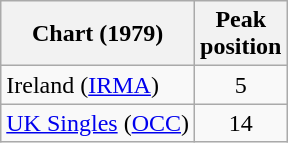<table class="wikitable sortable" style=margin-right:1em;margin-bottom:0;>
<tr>
<th scope="col">Chart (1979)</th>
<th scope="col">Peak<br>position</th>
</tr>
<tr>
<td>Ireland (<a href='#'>IRMA</a>)</td>
<td style="text-align:center;">5</td>
</tr>
<tr>
<td><a href='#'>UK Singles</a> (<a href='#'>OCC</a>)</td>
<td style="text-align:center;">14</td>
</tr>
</table>
